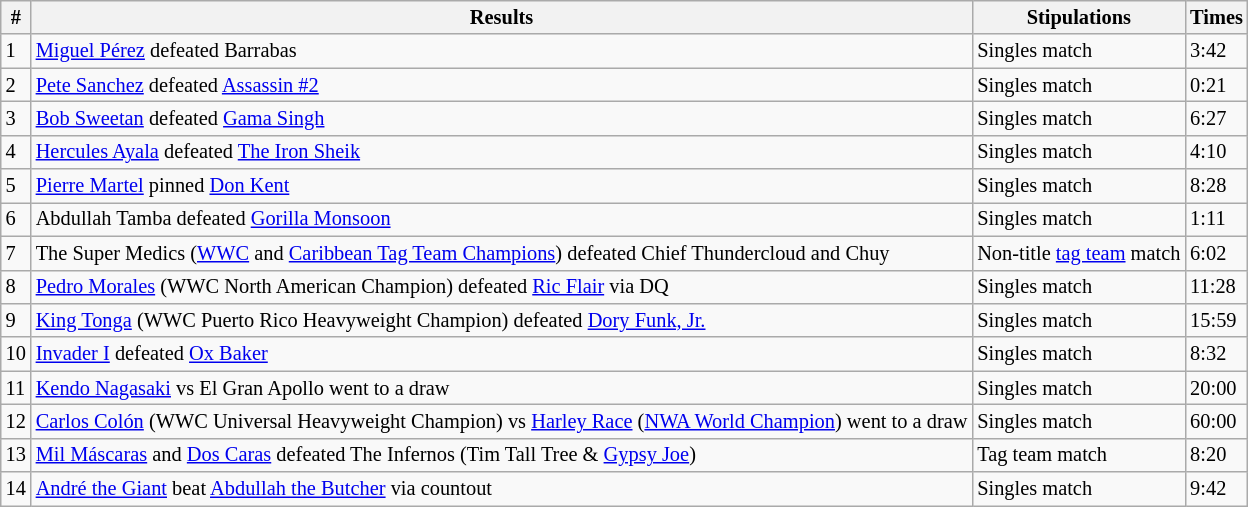<table style="font-size: 85%" class="wikitable sortable">
<tr>
<th><strong>#</strong></th>
<th><strong>Results</strong></th>
<th><strong>Stipulations</strong></th>
<th><strong>Times</strong></th>
</tr>
<tr>
<td>1</td>
<td><a href='#'>Miguel Pérez</a> defeated Barrabas</td>
<td>Singles match</td>
<td>3:42</td>
</tr>
<tr>
<td>2</td>
<td><a href='#'>Pete Sanchez</a> defeated <a href='#'>Assassin #2</a></td>
<td>Singles match</td>
<td>0:21</td>
</tr>
<tr>
<td>3</td>
<td><a href='#'>Bob Sweetan</a> defeated <a href='#'>Gama Singh</a></td>
<td>Singles match</td>
<td>6:27</td>
</tr>
<tr>
<td>4</td>
<td><a href='#'>Hercules Ayala</a> defeated <a href='#'>The Iron Sheik</a></td>
<td>Singles match</td>
<td>4:10</td>
</tr>
<tr>
<td>5</td>
<td><a href='#'>Pierre Martel</a> pinned <a href='#'>Don Kent</a></td>
<td>Singles match</td>
<td>8:28</td>
</tr>
<tr>
<td>6</td>
<td>Abdullah Tamba defeated <a href='#'>Gorilla Monsoon</a></td>
<td>Singles match</td>
<td>1:11</td>
</tr>
<tr>
<td>7</td>
<td>The Super Medics (<a href='#'>WWC</a> and <a href='#'>Caribbean Tag Team Champions</a>) defeated Chief Thundercloud and Chuy</td>
<td>Non-title <a href='#'>tag team</a> match</td>
<td>6:02</td>
</tr>
<tr>
<td>8</td>
<td><a href='#'>Pedro Morales</a> (WWC North American Champion) defeated <a href='#'>Ric Flair</a> via DQ</td>
<td>Singles match</td>
<td>11:28</td>
</tr>
<tr>
<td>9</td>
<td><a href='#'>King Tonga</a> (WWC Puerto Rico Heavyweight Champion) defeated <a href='#'>Dory Funk, Jr.</a></td>
<td>Singles match</td>
<td>15:59</td>
</tr>
<tr>
<td>10</td>
<td><a href='#'>Invader I</a> defeated <a href='#'>Ox Baker</a></td>
<td>Singles match</td>
<td>8:32</td>
</tr>
<tr>
<td>11</td>
<td><a href='#'>Kendo Nagasaki</a> vs El Gran Apollo went to a draw</td>
<td>Singles match</td>
<td>20:00</td>
</tr>
<tr>
<td>12</td>
<td><a href='#'>Carlos Colón</a> (WWC Universal Heavyweight Champion) vs <a href='#'>Harley Race</a> (<a href='#'>NWA World Champion</a>) went to a draw</td>
<td>Singles match</td>
<td>60:00</td>
</tr>
<tr>
<td>13</td>
<td><a href='#'>Mil Máscaras</a> and <a href='#'>Dos Caras</a> defeated The Infernos (Tim Tall Tree & <a href='#'>Gypsy Joe</a>)</td>
<td>Tag team match</td>
<td>8:20</td>
</tr>
<tr>
<td>14</td>
<td><a href='#'>André the Giant</a> beat <a href='#'>Abdullah the Butcher</a> via countout</td>
<td>Singles match</td>
<td>9:42</td>
</tr>
</table>
